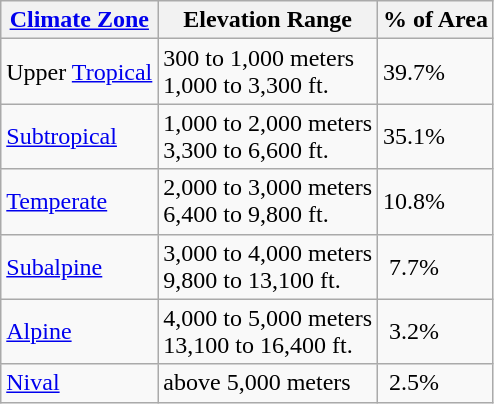<table class="wikitable">
<tr>
<th><a href='#'>Climate Zone</a></th>
<th>Elevation Range</th>
<th>% of Area</th>
</tr>
<tr>
<td>Upper <a href='#'>Tropical</a></td>
<td>300 to 1,000 meters<br>1,000 to 3,300 ft.</td>
<td>39.7%</td>
</tr>
<tr>
<td><a href='#'>Subtropical</a></td>
<td>1,000 to 2,000 meters<br>3,300 to 6,600 ft.</td>
<td>35.1%</td>
</tr>
<tr>
<td><a href='#'>Temperate</a></td>
<td>2,000 to 3,000 meters<br>6,400 to 9,800 ft.</td>
<td>10.8%</td>
</tr>
<tr>
<td><a href='#'>Subalpine</a></td>
<td>3,000 to 4,000 meters<br>9,800 to 13,100 ft.</td>
<td> 7.7%</td>
</tr>
<tr>
<td><a href='#'>Alpine</a></td>
<td>4,000 to 5,000 meters<br>13,100 to 16,400 ft.</td>
<td> 3.2%</td>
</tr>
<tr>
<td><a href='#'>Nival</a></td>
<td>above 5,000 meters</td>
<td> 2.5%</td>
</tr>
</table>
